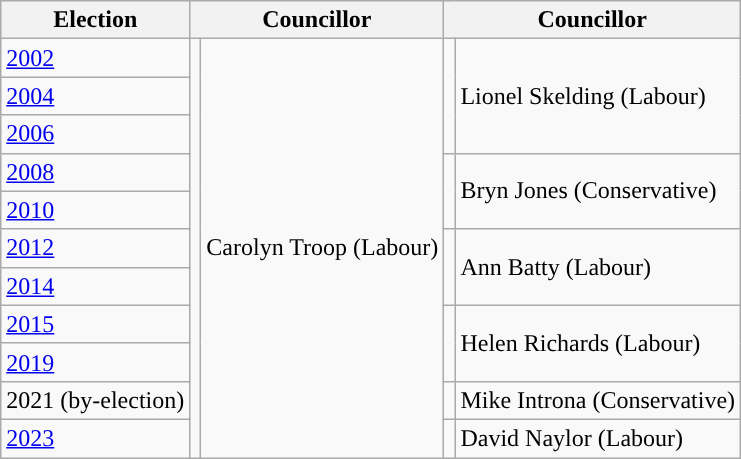<table class="wikitable">
<tr>
<th>Election</th>
<th colspan="2">Councillor</th>
<th colspan="2">Councillor</th>
</tr>
<tr>
<td><a href='#'>2002</a></td>
<td rowspan="11" style="background-color: "></td>
<td rowspan="11">Carolyn Troop (Labour)</td>
<td rowspan="3" style="background-color: "></td>
<td rowspan="3">Lionel Skelding (Labour)</td>
</tr>
<tr>
<td><a href='#'>2004</a></td>
</tr>
<tr>
<td><a href='#'>2006</a></td>
</tr>
<tr>
<td><a href='#'>2008</a></td>
<td rowspan="2" style="background-color: "></td>
<td rowspan="2">Bryn Jones (Conservative)</td>
</tr>
<tr>
<td><a href='#'>2010</a></td>
</tr>
<tr>
<td><a href='#'>2012</a></td>
<td rowspan="2" style="background-color: "></td>
<td rowspan="2">Ann Batty (Labour)</td>
</tr>
<tr>
<td><a href='#'>2014</a></td>
</tr>
<tr>
<td><a href='#'>2015</a></td>
<td rowspan="2" style="background-color: "></td>
<td rowspan="2">Helen Richards (Labour)</td>
</tr>
<tr>
<td><a href='#'>2019</a></td>
</tr>
<tr>
<td>2021 (by-election)</td>
<td style="background-color: "></td>
<td>Mike Introna (Conservative)</td>
</tr>
<tr>
<td><a href='#'>2023</a></td>
<td style="background-color: "></td>
<td>David Naylor (Labour)</td>
</tr>
</table>
